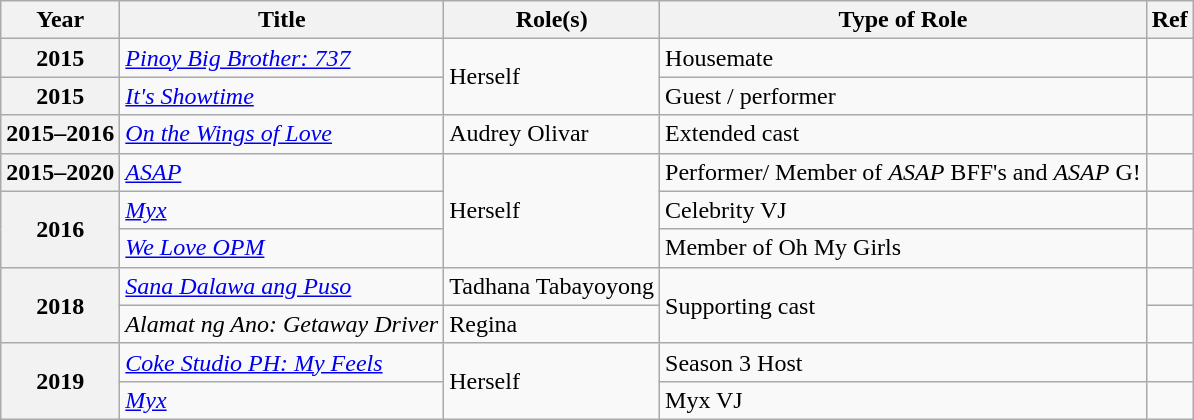<table class="wikitable plainrowheaders">
<tr>
<th scope="col">Year</th>
<th scope="col">Title</th>
<th scope="col" class="unsortable">Role(s)</th>
<th scope="col" class="unsortable">Type of Role</th>
<th scope="col">Ref</th>
</tr>
<tr>
<th scope="row">2015</th>
<td><em><a href='#'>Pinoy Big Brother: 737</a></em></td>
<td rowspan="2">Herself</td>
<td>Housemate</td>
<td align=center></td>
</tr>
<tr>
<th scope="row">2015</th>
<td><em><a href='#'>It's Showtime</a></em></td>
<td>Guest / performer</td>
<td></td>
</tr>
<tr>
<th scope="row">2015–2016</th>
<td><em><a href='#'>On the Wings of Love</a></em></td>
<td>Audrey Olivar</td>
<td>Extended cast</td>
<td align=center></td>
</tr>
<tr>
<th scope="row">2015–2020</th>
<td><em><a href='#'>ASAP</a></em></td>
<td rowspan="3">Herself</td>
<td>Performer/ Member of <em>ASAP</em> BFF's and <em>ASAP</em> G!</td>
<td></td>
</tr>
<tr>
<th scope="row" rowspan=2>2016</th>
<td><em><a href='#'>Myx</a></em></td>
<td>Celebrity VJ</td>
<td></td>
</tr>
<tr>
<td><em><a href='#'>We Love OPM</a></em></td>
<td>Member of Oh My Girls</td>
<td align=center></td>
</tr>
<tr>
<th scope="row" rowspan="2">2018</th>
<td><em><a href='#'>Sana Dalawa ang Puso</a></em></td>
<td>Tadhana Tabayoyong</td>
<td rowspan="2">Supporting cast</td>
<td align=center></td>
</tr>
<tr>
<td><em>Alamat ng Ano: Getaway Driver</em></td>
<td>Regina</td>
<td></td>
</tr>
<tr>
<th scope="row" rowspan=2>2019</th>
<td><em><a href='#'>Coke Studio PH: My Feels</a></em></td>
<td rowspan="2">Herself</td>
<td>Season 3 Host</td>
<td></td>
</tr>
<tr>
<td><em><a href='#'>Myx</a></em></td>
<td>Myx VJ</td>
<td align=center></td>
</tr>
</table>
